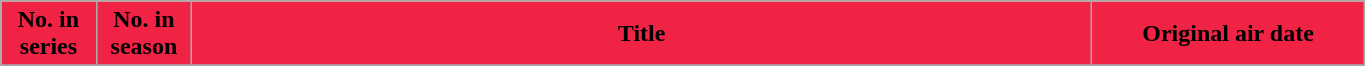<table class="wikitable plainrowheaders" style="width:72%;">
<tr>
<th scope="col" style="background-color: #F12345; color: #000000;" width=7%>No. in<br>series</th>
<th scope="col" style="background-color: #F12345; color: #000000;" width=7%>No. in<br>season</th>
<th scope="col" style="background-color: #F12345; color: #000000;">Title</th>
<th scope="col" style="background-color: #F12345; color: #000000;" width=20%>Original air date</th>
</tr>
<tr>
</tr>
</table>
